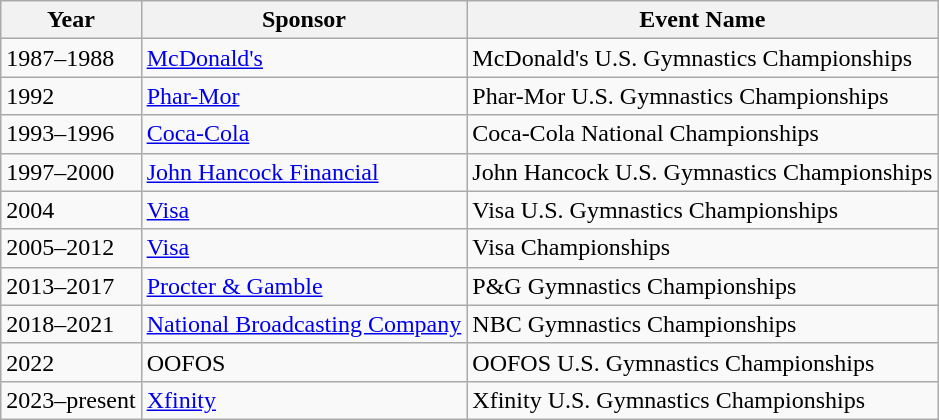<table class="wikitable">
<tr>
<th>Year</th>
<th>Sponsor</th>
<th>Event Name</th>
</tr>
<tr>
<td>1987–1988</td>
<td><a href='#'>McDonald's</a></td>
<td>McDonald's U.S. Gymnastics Championships</td>
</tr>
<tr>
<td>1992</td>
<td><a href='#'>Phar-Mor</a></td>
<td>Phar-Mor U.S. Gymnastics Championships</td>
</tr>
<tr>
<td>1993–1996</td>
<td><a href='#'>Coca-Cola</a></td>
<td>Coca-Cola National Championships</td>
</tr>
<tr>
<td>1997–2000</td>
<td><a href='#'>John Hancock Financial</a></td>
<td>John Hancock U.S. Gymnastics Championships</td>
</tr>
<tr>
<td>2004</td>
<td><a href='#'>Visa</a></td>
<td>Visa U.S. Gymnastics Championships</td>
</tr>
<tr>
<td>2005–2012</td>
<td><a href='#'>Visa</a></td>
<td>Visa Championships</td>
</tr>
<tr>
<td>2013–2017</td>
<td><a href='#'>Procter & Gamble</a></td>
<td>P&G Gymnastics Championships</td>
</tr>
<tr>
<td>2018–2021</td>
<td><a href='#'>National Broadcasting Company</a></td>
<td>NBC Gymnastics Championships</td>
</tr>
<tr>
<td>2022</td>
<td>OOFOS</td>
<td>OOFOS U.S. Gymnastics Championships</td>
</tr>
<tr>
<td>2023–present</td>
<td><a href='#'>Xfinity</a></td>
<td>Xfinity U.S. Gymnastics Championships</td>
</tr>
</table>
